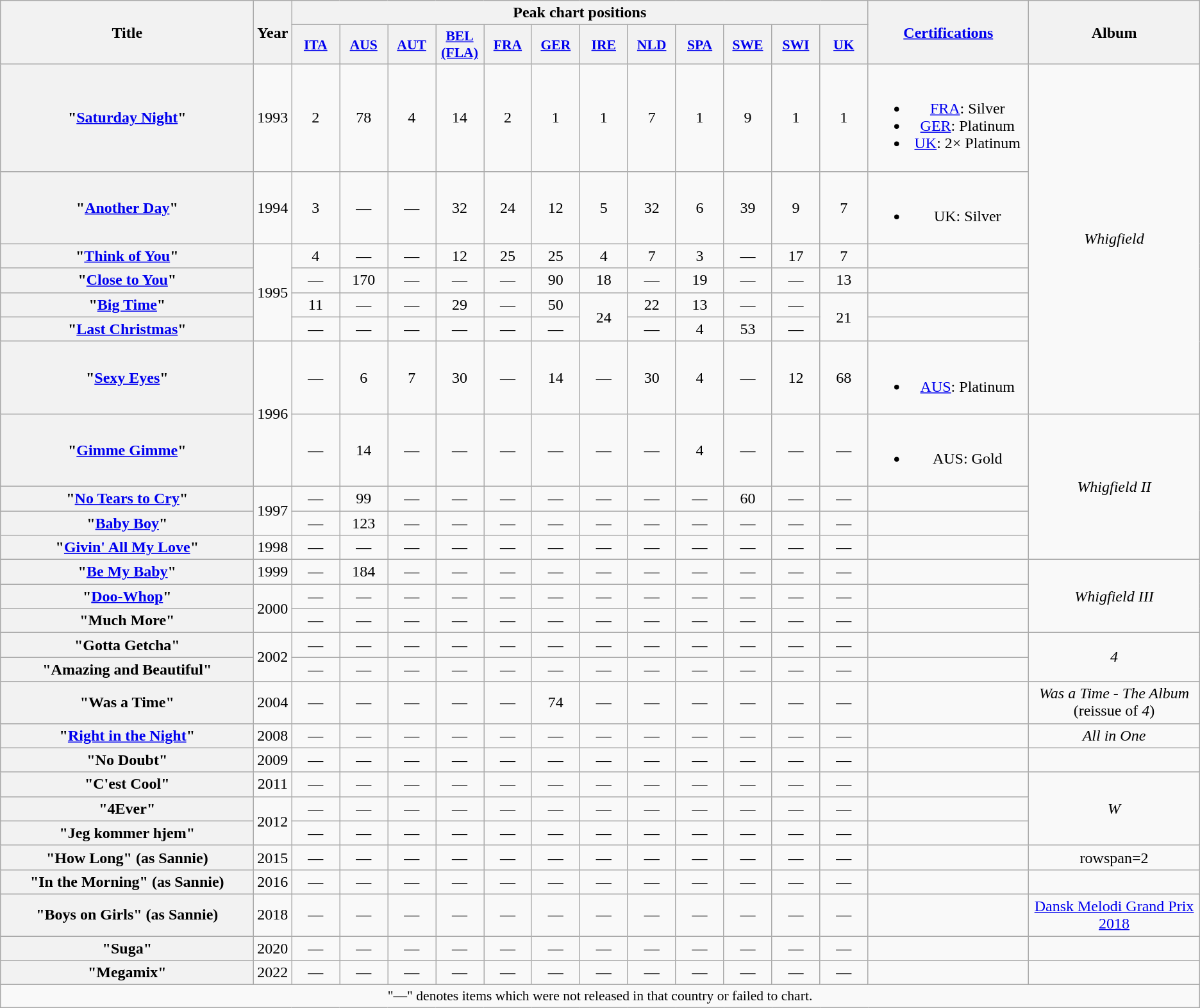<table class="wikitable plainrowheaders" style="text-align:center;">
<tr>
<th scope="col" rowspan="2" style="width:16em;">Title</th>
<th scope="col" rowspan="2">Year</th>
<th scope="col" colspan="12">Peak chart positions</th>
<th scope="col" rowspan="2" style="width:10em;"><a href='#'>Certifications</a></th>
<th scope="col" rowspan="2">Album</th>
</tr>
<tr>
<th style="width:3em;font-size:90%"><a href='#'>ITA</a><br></th>
<th style="width:3em;font-size:90%"><a href='#'>AUS</a><br></th>
<th style="width:3em;font-size:90%"><a href='#'>AUT</a><br></th>
<th style="width:3em;font-size:90%"><a href='#'>BEL (FLA)</a><br></th>
<th style="width:3em;font-size:90%"><a href='#'>FRA</a><br></th>
<th style="width:3em;font-size:90%"><a href='#'>GER</a><br></th>
<th style="width:3em;font-size:90%"><a href='#'>IRE</a><br></th>
<th style="width:3em;font-size:90%"><a href='#'>NLD</a><br></th>
<th style="width:3em;font-size:90%"><a href='#'>SPA</a><br></th>
<th style="width:3em;font-size:90%"><a href='#'>SWE</a><br></th>
<th style="width:3em;font-size:90%"><a href='#'>SWI</a><br></th>
<th style="width:3em;font-size:90%"><a href='#'>UK</a><br></th>
</tr>
<tr>
<th scope="row">"<a href='#'>Saturday Night</a>"</th>
<td>1993</td>
<td>2</td>
<td>78</td>
<td>4</td>
<td>14</td>
<td>2</td>
<td>1</td>
<td>1</td>
<td>7</td>
<td>1</td>
<td>9</td>
<td>1</td>
<td>1</td>
<td><br><ul><li><a href='#'>FRA</a>: Silver</li><li><a href='#'>GER</a>: Platinum</li><li><a href='#'>UK</a>: 2× Platinum</li></ul></td>
<td rowspan=7><em>Whigfield</em></td>
</tr>
<tr>
<th scope="row">"<a href='#'>Another Day</a>"</th>
<td>1994</td>
<td>3</td>
<td>—</td>
<td>—</td>
<td>32</td>
<td>24</td>
<td>12</td>
<td>5</td>
<td>32</td>
<td>6</td>
<td>39</td>
<td>9</td>
<td>7</td>
<td><br><ul><li>UK: Silver</li></ul></td>
</tr>
<tr>
<th scope="row">"<a href='#'>Think of You</a>"</th>
<td rowspan=4>1995</td>
<td>4</td>
<td>—</td>
<td>—</td>
<td>12</td>
<td>25</td>
<td>25</td>
<td>4</td>
<td>7</td>
<td>3</td>
<td>—</td>
<td>17</td>
<td>7</td>
<td></td>
</tr>
<tr>
<th scope="row">"<a href='#'>Close to You</a>"</th>
<td>—</td>
<td>170</td>
<td>—</td>
<td>—</td>
<td>—</td>
<td>90</td>
<td>18</td>
<td>—</td>
<td>19</td>
<td>—</td>
<td>—</td>
<td>13</td>
<td></td>
</tr>
<tr>
<th scope="row">"<a href='#'>Big Time</a>"</th>
<td>11</td>
<td>—</td>
<td>—</td>
<td>29</td>
<td>—</td>
<td>50</td>
<td rowspan="2">24</td>
<td>22</td>
<td>13</td>
<td>—</td>
<td>—</td>
<td rowspan="2">21</td>
<td></td>
</tr>
<tr>
<th scope="row">"<a href='#'>Last Christmas</a>"</th>
<td>—</td>
<td>—</td>
<td>—</td>
<td>—</td>
<td>—</td>
<td>—</td>
<td>—</td>
<td>4</td>
<td>53</td>
<td>—</td>
<td></td>
</tr>
<tr>
<th scope="row">"<a href='#'>Sexy Eyes</a>"</th>
<td rowspan="2">1996</td>
<td>—</td>
<td>6</td>
<td>7</td>
<td>30</td>
<td>—</td>
<td>14</td>
<td>—</td>
<td>30</td>
<td>4</td>
<td>—</td>
<td>12</td>
<td>68</td>
<td><br><ul><li><a href='#'>AUS</a>: Platinum</li></ul></td>
</tr>
<tr>
<th scope="row">"<a href='#'>Gimme Gimme</a>"</th>
<td>—</td>
<td>14</td>
<td>—</td>
<td>—</td>
<td>—</td>
<td>—</td>
<td>—</td>
<td>—</td>
<td>4</td>
<td>—</td>
<td>—</td>
<td>—</td>
<td><br><ul><li>AUS: Gold</li></ul></td>
<td rowspan=4><em>Whigfield II</em></td>
</tr>
<tr>
<th scope="row">"<a href='#'>No Tears to Cry</a>"</th>
<td rowspan=2>1997</td>
<td>—</td>
<td>99</td>
<td>—</td>
<td>—</td>
<td>—</td>
<td>—</td>
<td>—</td>
<td>—</td>
<td>—</td>
<td>60</td>
<td>—</td>
<td>—</td>
<td></td>
</tr>
<tr>
<th scope="row">"<a href='#'>Baby Boy</a>"</th>
<td>—</td>
<td>123</td>
<td>—</td>
<td>—</td>
<td>—</td>
<td>—</td>
<td>—</td>
<td>—</td>
<td>—</td>
<td>—</td>
<td>—</td>
<td>—</td>
<td></td>
</tr>
<tr>
<th scope="row">"<a href='#'>Givin' All My Love</a>"</th>
<td>1998</td>
<td>—</td>
<td>—</td>
<td>—</td>
<td>—</td>
<td>—</td>
<td>—</td>
<td>—</td>
<td>—</td>
<td>—</td>
<td>—</td>
<td>—</td>
<td>—</td>
<td></td>
</tr>
<tr>
<th scope="row">"<a href='#'>Be My Baby</a>"</th>
<td>1999</td>
<td>—</td>
<td>184</td>
<td>—</td>
<td>—</td>
<td>—</td>
<td>—</td>
<td>—</td>
<td>—</td>
<td>—</td>
<td>—</td>
<td>—</td>
<td>—</td>
<td></td>
<td rowspan=3><em>Whigfield III</em></td>
</tr>
<tr>
<th scope="row">"<a href='#'>Doo-Whop</a>"</th>
<td rowspan=2>2000</td>
<td>—</td>
<td>—</td>
<td>—</td>
<td>—</td>
<td>—</td>
<td>—</td>
<td>—</td>
<td>—</td>
<td>—</td>
<td>—</td>
<td>—</td>
<td>—</td>
<td></td>
</tr>
<tr>
<th scope="row">"Much More"</th>
<td>—</td>
<td>—</td>
<td>—</td>
<td>—</td>
<td>—</td>
<td>—</td>
<td>—</td>
<td>—</td>
<td>—</td>
<td>—</td>
<td>—</td>
<td>—</td>
<td></td>
</tr>
<tr>
<th scope="row">"Gotta Getcha"</th>
<td rowspan=2>2002</td>
<td>—</td>
<td>—</td>
<td>—</td>
<td>—</td>
<td>—</td>
<td>—</td>
<td>—</td>
<td>—</td>
<td>—</td>
<td>—</td>
<td>—</td>
<td>—</td>
<td></td>
<td rowspan=2><em>4</em></td>
</tr>
<tr>
<th scope="row">"Amazing and Beautiful"</th>
<td>—</td>
<td>—</td>
<td>—</td>
<td>—</td>
<td>—</td>
<td>—</td>
<td>—</td>
<td>—</td>
<td>—</td>
<td>—</td>
<td>—</td>
<td>—</td>
<td></td>
</tr>
<tr>
<th scope="row">"Was a Time"</th>
<td>2004</td>
<td>—</td>
<td>—</td>
<td>—</td>
<td>—</td>
<td>—</td>
<td>74</td>
<td>—</td>
<td>—</td>
<td>—</td>
<td>—</td>
<td>—</td>
<td>—</td>
<td></td>
<td rowspan=1><em>Was a Time - The Album</em> <br> (reissue of <em>4</em>)</td>
</tr>
<tr>
<th scope="row">"<a href='#'>Right in the Night</a>"</th>
<td>2008</td>
<td>—</td>
<td>—</td>
<td>—</td>
<td>—</td>
<td>—</td>
<td>—</td>
<td>—</td>
<td>—</td>
<td>—</td>
<td>—</td>
<td>—</td>
<td>—</td>
<td></td>
<td rowspan="1"><em>All in One</em></td>
</tr>
<tr>
<th scope="row">"No Doubt"</th>
<td>2009</td>
<td>—</td>
<td>—</td>
<td>—</td>
<td>—</td>
<td>—</td>
<td>—</td>
<td>—</td>
<td>—</td>
<td>—</td>
<td>—</td>
<td>—</td>
<td>—</td>
<td></td>
<td></td>
</tr>
<tr>
<th scope="row">"C'est Cool"</th>
<td>2011</td>
<td>—</td>
<td>—</td>
<td>—</td>
<td>—</td>
<td>—</td>
<td>—</td>
<td>—</td>
<td>—</td>
<td>—</td>
<td>—</td>
<td>—</td>
<td>—</td>
<td></td>
<td rowspan=3><em>W</em></td>
</tr>
<tr>
<th scope="row">"4Ever"</th>
<td rowspan=2>2012</td>
<td>—</td>
<td>—</td>
<td>—</td>
<td>—</td>
<td>—</td>
<td>—</td>
<td>—</td>
<td>—</td>
<td>—</td>
<td>—</td>
<td>—</td>
<td>—</td>
<td></td>
</tr>
<tr>
<th scope="row">"Jeg kommer hjem"</th>
<td>—</td>
<td>—</td>
<td>—</td>
<td>—</td>
<td>—</td>
<td>—</td>
<td>—</td>
<td>—</td>
<td>—</td>
<td>—</td>
<td>—</td>
<td>—</td>
<td></td>
</tr>
<tr>
<th scope="row">"How Long" (as Sannie)</th>
<td>2015</td>
<td>—</td>
<td>—</td>
<td>—</td>
<td>—</td>
<td>—</td>
<td>—</td>
<td>—</td>
<td>—</td>
<td>—</td>
<td>—</td>
<td>—</td>
<td>—</td>
<td></td>
<td>rowspan=2 </td>
</tr>
<tr>
<th scope="row">"In the Morning" (as Sannie)</th>
<td>2016</td>
<td>—</td>
<td>—</td>
<td>—</td>
<td>—</td>
<td>—</td>
<td>—</td>
<td>—</td>
<td>—</td>
<td>—</td>
<td>—</td>
<td>—</td>
<td>—</td>
<td></td>
</tr>
<tr>
<th scope="row">"Boys on Girls" (as Sannie)</th>
<td>2018</td>
<td>—</td>
<td>—</td>
<td>—</td>
<td>—</td>
<td>—</td>
<td>—</td>
<td>—</td>
<td>—</td>
<td>—</td>
<td>—</td>
<td>—</td>
<td>—</td>
<td></td>
<td><a href='#'>Dansk Melodi Grand Prix 2018</a></td>
</tr>
<tr>
<th scope="row">"Suga"</th>
<td>2020</td>
<td>—</td>
<td>—</td>
<td>—</td>
<td>—</td>
<td>—</td>
<td>—</td>
<td>—</td>
<td>—</td>
<td>—</td>
<td>—</td>
<td>—</td>
<td>—</td>
<td></td>
<td></td>
</tr>
<tr>
<th scope="row">"Megamix"</th>
<td>2022</td>
<td>—</td>
<td>—</td>
<td>—</td>
<td>—</td>
<td>—</td>
<td>—</td>
<td>—</td>
<td>—</td>
<td>—</td>
<td>—</td>
<td>—</td>
<td>—</td>
<td></td>
<td></td>
</tr>
<tr>
<td colspan="18" style="font-size:90%;">"—" denotes items which were not released in that country or failed to chart.</td>
</tr>
</table>
